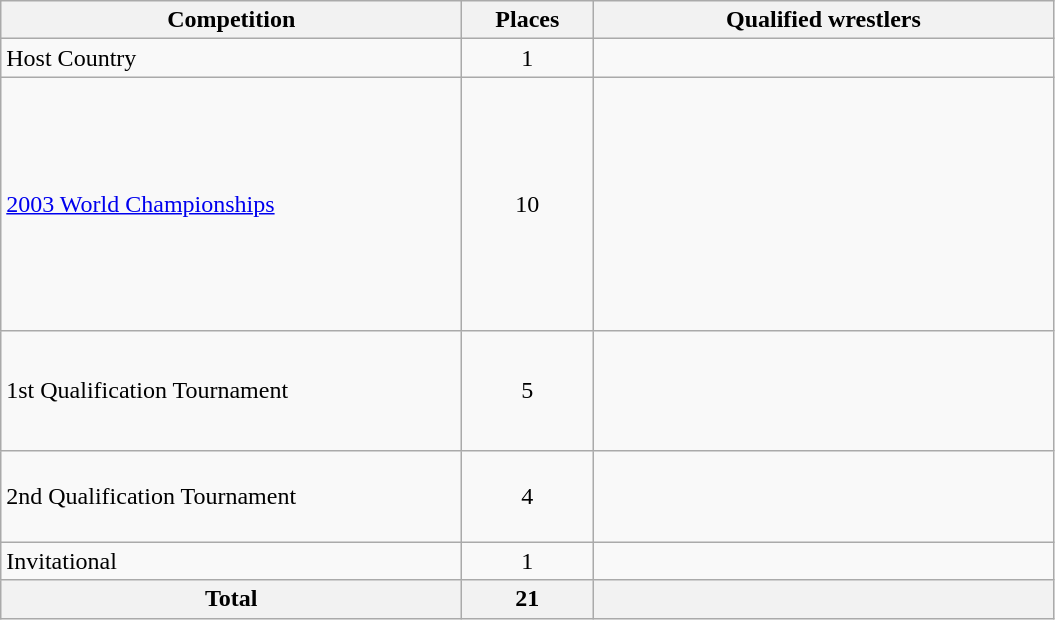<table class = "wikitable">
<tr>
<th width=300>Competition</th>
<th width=80>Places</th>
<th width=300>Qualified wrestlers</th>
</tr>
<tr>
<td>Host Country</td>
<td align="center">1</td>
<td></td>
</tr>
<tr>
<td><a href='#'>2003 World Championships</a></td>
<td align="center">10</td>
<td><br><br><br><br><br><br><br><br><br></td>
</tr>
<tr>
<td>1st Qualification Tournament</td>
<td align="center">5</td>
<td><br><br><br><br></td>
</tr>
<tr>
<td>2nd Qualification Tournament</td>
<td align="center">4</td>
<td><br><br><br></td>
</tr>
<tr>
<td>Invitational</td>
<td align="center">1</td>
<td></td>
</tr>
<tr>
<th>Total</th>
<th>21</th>
<th></th>
</tr>
</table>
